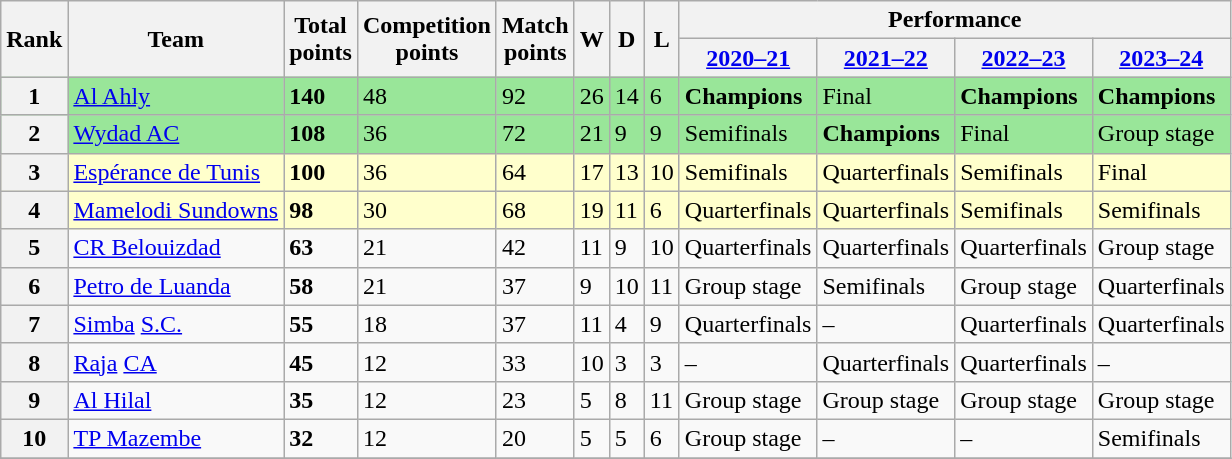<table class="wikitable style="text-align:center;">
<tr>
<th rowspan="2">Rank</th>
<th rowspan="2">Team</th>
<th rowspan="2">Total<br>points</th>
<th rowspan="2">Competition<br>points</th>
<th rowspan="2">Match<br>points</th>
<th rowspan="2">W</th>
<th rowspan="2">D</th>
<th rowspan="2">L</th>
<th colspan="4">Performance</th>
</tr>
<tr>
<th><a href='#'>2020–21</a></th>
<th><a href='#'>2021–22</a></th>
<th><a href='#'>2022–23</a></th>
<th><a href='#'>2023–24</a></th>
</tr>
<tr style="background:#99e699;">
<th>1</th>
<td style="text-align:left;"> <a href='#'>Al Ahly</a></td>
<td><strong>140</strong></td>
<td>48</td>
<td>92</td>
<td>26</td>
<td>14</td>
<td>6</td>
<td><strong>Champions</strong></td>
<td>Final</td>
<td><strong>Champions</strong></td>
<td><strong>Champions</strong></td>
</tr>
<tr style="background:#99e699;">
<th>2</th>
<td style="text-align:left;"> <a href='#'>Wydad AC</a></td>
<td><strong>108</strong></td>
<td>36</td>
<td>72</td>
<td>21</td>
<td>9</td>
<td>9</td>
<td>Semifinals</td>
<td><strong>Champions</strong></td>
<td>Final</td>
<td>Group stage</td>
</tr>
<tr style="background:#FFFFCC;">
<th>3</th>
<td style="text-align:left;"> <a href='#'>Espérance de Tunis</a></td>
<td><strong>100</strong></td>
<td>36</td>
<td>64</td>
<td>17</td>
<td>13</td>
<td>10</td>
<td>Semifinals</td>
<td>Quarterfinals</td>
<td>Semifinals</td>
<td>Final</td>
</tr>
<tr style="background:#FFFFCC;">
<th>4</th>
<td style="text-align:left;"> <a href='#'>Mamelodi Sundowns</a></td>
<td><strong>98</strong></td>
<td>30</td>
<td>68</td>
<td>19</td>
<td>11</td>
<td>6</td>
<td>Quarterfinals</td>
<td>Quarterfinals</td>
<td>Semifinals</td>
<td>Semifinals</td>
</tr>
<tr>
<th>5</th>
<td style="text-align:left;"> <a href='#'>CR Belouizdad</a></td>
<td><strong>63</strong></td>
<td>21</td>
<td>42</td>
<td>11</td>
<td>9</td>
<td>10</td>
<td>Quarterfinals</td>
<td>Quarterfinals</td>
<td>Quarterfinals</td>
<td>Group stage</td>
</tr>
<tr>
<th>6</th>
<td style="text-align:left;"> <a href='#'>Petro de Luanda</a></td>
<td><strong>58</strong></td>
<td>21</td>
<td>37</td>
<td>9</td>
<td>10</td>
<td>11</td>
<td>Group stage</td>
<td>Semifinals</td>
<td>Group stage</td>
<td>Quarterfinals</td>
</tr>
<tr>
<th>7</th>
<td style="text-align:left;"> <a href='#'>Simba</a> <a href='#'>S.C.</a></td>
<td><strong>55</strong></td>
<td>18</td>
<td>37</td>
<td>11</td>
<td>4</td>
<td>9</td>
<td>Quarterfinals</td>
<td>–</td>
<td>Quarterfinals</td>
<td>Quarterfinals</td>
</tr>
<tr>
<th>8</th>
<td style="text-align:left;"> <a href='#'>Raja</a> <a href='#'>CA</a></td>
<td><strong>45</strong></td>
<td>12</td>
<td>33</td>
<td>10</td>
<td>3</td>
<td>3</td>
<td>–</td>
<td>Quarterfinals</td>
<td>Quarterfinals</td>
<td>–</td>
</tr>
<tr>
<th>9</th>
<td style="text-align:left;"> <a href='#'>Al Hilal</a></td>
<td><strong>35</strong></td>
<td>12</td>
<td>23</td>
<td>5</td>
<td>8</td>
<td>11</td>
<td>Group stage</td>
<td>Group stage</td>
<td>Group stage</td>
<td>Group stage</td>
</tr>
<tr>
<th>10</th>
<td style="text-align:left;"> <a href='#'>TP Mazembe</a></td>
<td><strong>32</strong></td>
<td>12</td>
<td>20</td>
<td>5</td>
<td>5</td>
<td>6</td>
<td>Group stage</td>
<td>–</td>
<td>–</td>
<td>Semifinals</td>
</tr>
<tr>
</tr>
</table>
